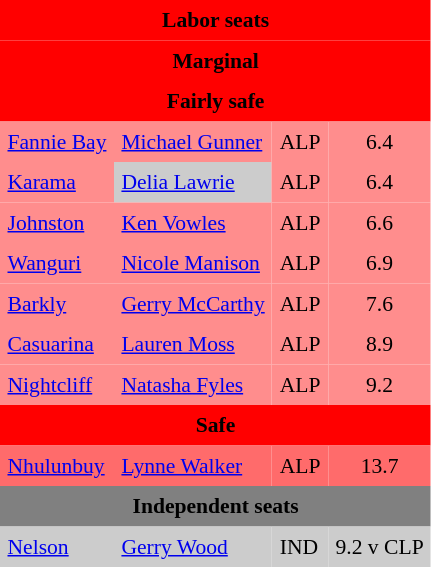<table class="toccolours" cellpadding="5" cellspacing="0" style="; margin-right:.5em; margin-top:.4em; font-size:90%;">
<tr>
<td colspan="4"  style="text-align:center; background:red;"><span><strong>Labor seats</strong></span></td>
</tr>
<tr>
<td colspan="4"  style="text-align:center; background:red;"><span><strong>Marginal</strong></span></td>
</tr>
<tr>
<td colspan="4"  style="text-align:center; background:red;"><span><strong>Fairly safe</strong></span></td>
</tr>
<tr>
<td style="text-align:left; background:#ff8d8d;"><a href='#'>Fannie Bay</a></td>
<td style="text-align:left; background:#ff8d8d;"><a href='#'>Michael Gunner</a></td>
<td style="text-align:left; background:#ff8d8d;">ALP</td>
<td style="text-align:center; background:#ff8d8d;">6.4</td>
</tr>
<tr>
<td style="text-align:left; background:#ff8d8d;"><a href='#'>Karama</a></td>
<td style="text-align:left; background:#ccc;"><a href='#'>Delia Lawrie</a></td>
<td style="text-align:left; background:#ff8d8d;">ALP</td>
<td style="text-align:center; background:#ff8d8d;">6.4</td>
</tr>
<tr>
<td style="text-align:left; background:#ff8d8d;"><a href='#'>Johnston</a></td>
<td style="text-align:left; background:#ff8d8d;"><a href='#'>Ken Vowles</a></td>
<td style="text-align:left; background:#ff8d8d;">ALP</td>
<td style="text-align:center; background:#ff8d8d;">6.6</td>
</tr>
<tr>
<td style="text-align:left; background:#ff8d8d;"><a href='#'>Wanguri</a></td>
<td style="text-align:left; background:#ff8d8d;"><a href='#'>Nicole Manison</a></td>
<td style="text-align:left; background:#ff8d8d;">ALP</td>
<td style="text-align:center; background:#ff8d8d;">6.9</td>
</tr>
<tr>
<td style="text-align:left; background:#ff8d8d;"><a href='#'>Barkly</a></td>
<td style="text-align:left; background:#ff8d8d;"><a href='#'>Gerry McCarthy</a></td>
<td style="text-align:left; background:#ff8d8d;">ALP</td>
<td style="text-align:center; background:#ff8d8d;">7.6</td>
</tr>
<tr>
<td style="text-align:left; background:#ff8d8d;"><a href='#'>Casuarina</a></td>
<td style="text-align:left; background:#ff8d8d;"><a href='#'>Lauren Moss</a></td>
<td style="text-align:left; background:#ff8d8d;">ALP</td>
<td style="text-align:center; background:#ff8d8d;">8.9</td>
</tr>
<tr>
<td style="text-align:left; background:#ff8d8d;"><a href='#'>Nightcliff</a></td>
<td style="text-align:left; background:#ff8d8d;"><a href='#'>Natasha Fyles</a></td>
<td style="text-align:left; background:#ff8d8d;">ALP</td>
<td style="text-align:center; background:#ff8d8d;">9.2</td>
</tr>
<tr>
<td colspan="4"  style="text-align:center; background:red;"><span><strong>Safe</strong></span></td>
</tr>
<tr>
<td style="text-align:left; background:#ff6b6b;"><a href='#'>Nhulunbuy</a></td>
<td style="text-align:left; background:#ff6b6b;"><a href='#'>Lynne Walker</a></td>
<td style="text-align:left; background:#ff6b6b;">ALP</td>
<td style="text-align:center; background:#ff6b6b;">13.7</td>
</tr>
<tr>
<td colspan="4"  style="text-align:center; background:gray;"><span><strong>Independent seats</strong></span></td>
</tr>
<tr>
<td style="text-align:left; background:#ccc;"><a href='#'>Nelson</a></td>
<td style="text-align:left; background:#ccc;"><a href='#'>Gerry Wood</a></td>
<td style="text-align:left; background:#ccc;">IND</td>
<td style="text-align:center; background:#ccc;">9.2 v CLP</td>
</tr>
</table>
